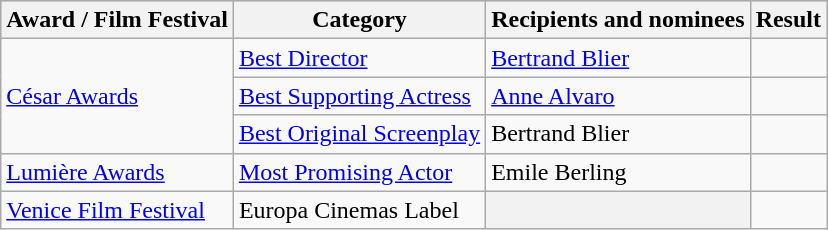<table class="wikitable plainrowheaders sortable">
<tr style="background:#ccc; text-align:center;">
<th scope="col">Award / Film Festival</th>
<th scope="col">Category</th>
<th scope="col">Recipients and nominees</th>
<th scope="col">Result</th>
</tr>
<tr>
<td rowspan=3><a href='#'>César Awards</a></td>
<td><a href='#'>Best Director</a></td>
<td><a href='#'>Bertrand Blier</a></td>
<td></td>
</tr>
<tr>
<td><a href='#'>Best Supporting Actress</a></td>
<td><a href='#'>Anne Alvaro</a></td>
<td></td>
</tr>
<tr>
<td><a href='#'>Best Original Screenplay</a></td>
<td>Bertrand Blier</td>
<td></td>
</tr>
<tr>
<td><a href='#'>Lumière Awards</a></td>
<td><a href='#'>Most Promising Actor</a></td>
<td>Emile Berling</td>
<td></td>
</tr>
<tr>
<td><a href='#'>Venice Film Festival</a></td>
<td>Europa Cinemas Label</td>
<th></th>
<td></td>
</tr>
</table>
